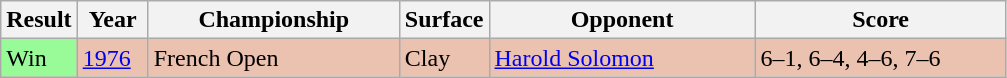<table class="sortable wikitable">
<tr>
<th style="width:40px">Result</th>
<th style="width:40px">Year</th>
<th style="width:160px">Championship</th>
<th style="width:50px">Surface</th>
<th style="width:170px">Opponent</th>
<th style="width:160px" class="unsortable">Score</th>
</tr>
<tr style="background:#EBC2AF;">
<td style="background:#98fb98;">Win</td>
<td><a href='#'>1976</a></td>
<td>French Open</td>
<td>Clay</td>
<td> <a href='#'>Harold Solomon</a></td>
<td>6–1, 6–4, 4–6, 7–6</td>
</tr>
</table>
